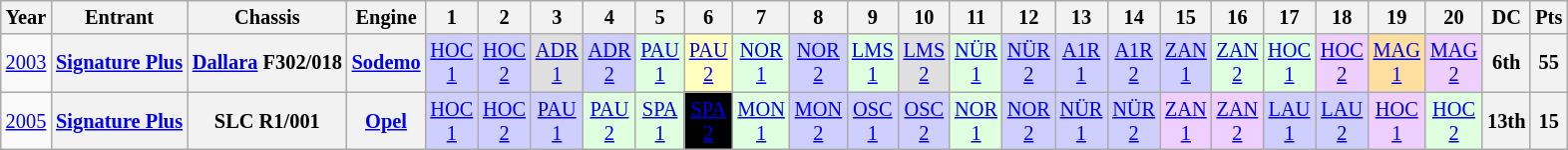<table class="wikitable" style="text-align:center; font-size:85%">
<tr>
<th>Year</th>
<th>Entrant</th>
<th>Chassis</th>
<th>Engine</th>
<th>1</th>
<th>2</th>
<th>3</th>
<th>4</th>
<th>5</th>
<th>6</th>
<th>7</th>
<th>8</th>
<th>9</th>
<th>10</th>
<th>11</th>
<th>12</th>
<th>13</th>
<th>14</th>
<th>15</th>
<th>16</th>
<th>17</th>
<th>18</th>
<th>19</th>
<th>20</th>
<th>DC</th>
<th>Pts</th>
</tr>
<tr>
<td><a href='#'>2003</a></td>
<th nowrap><a href='#'>Signature Plus</a></th>
<th nowrap><a href='#'>Dallara</a> F302/018</th>
<th><a href='#'>Sodemo</a></th>
<td style="background:#CFCFFF;"><a href='#'>HOC<br>1</a><br></td>
<td style="background:#CFCFFF;"><a href='#'>HOC<br>2</a><br></td>
<td style="background:#DFDFDF;"><a href='#'>ADR<br>1</a><br></td>
<td style="background:#CFCFFF;"><a href='#'>ADR<br>2</a><br></td>
<td style="background:#DFFFDF;"><a href='#'>PAU<br>1</a><br></td>
<td style="background:#FFFFBF;"><a href='#'>PAU<br>2</a><br></td>
<td style="background:#DFFFDF;"><a href='#'>NOR<br>1</a><br></td>
<td style="background:#CFCFFF;"><a href='#'>NOR<br>2</a><br></td>
<td style="background:#DFFFDF;"><a href='#'>LMS<br>1</a><br></td>
<td style="background:#DFDFDF;"><a href='#'>LMS<br>2</a><br></td>
<td style="background:#DFFFDF;"><a href='#'>NÜR<br>1</a><br></td>
<td style="background:#CFCFFF;"><a href='#'>NÜR<br>2</a><br></td>
<td style="background:#CFCFFF;"><a href='#'>A1R<br>1</a><br></td>
<td style="background:#CFCFFF;"><a href='#'>A1R<br>2</a><br></td>
<td style="background:#CFCFFF;"><a href='#'>ZAN<br>1</a><br></td>
<td style="background:#DFFFDF;"><a href='#'>ZAN<br>2</a><br></td>
<td style="background:#DFFFDF;"><a href='#'>HOC<br>1</a><br></td>
<td style="background:#EFCFFF;"><a href='#'>HOC<br>2</a><br></td>
<td style="background:#FFDF9F;"><a href='#'>MAG<br>1</a><br></td>
<td style="background:#EFCFFF;"><a href='#'>MAG<br>2</a><br></td>
<th>6th</th>
<th>55</th>
</tr>
<tr>
<td><a href='#'>2005</a></td>
<th nowrap><a href='#'>Signature Plus</a></th>
<th nowrap>SLC R1/001</th>
<th><a href='#'>Opel</a></th>
<td style="background:#CFCFFF;"><a href='#'>HOC<br>1</a><br></td>
<td style="background:#CFCFFF;"><a href='#'>HOC<br>2</a><br></td>
<td style="background:#CFCFFF;"><a href='#'>PAU<br>1</a><br></td>
<td style="background:#DFFFDF;"><a href='#'>PAU<br>2</a><br></td>
<td style="background:#DFFFDF;"><a href='#'>SPA<br>1</a><br></td>
<td style="background:#000000; color:white"><a href='#'><span>SPA<br>2</span></a><br></td>
<td style="background:#DFFFDF;"><a href='#'>MON<br>1</a><br></td>
<td style="background:#CFCFFF;"><a href='#'>MON<br>2</a><br></td>
<td style="background:#CFCFFF;"><a href='#'>OSC<br>1</a><br></td>
<td style="background:#CFCFFF;"><a href='#'>OSC<br>2</a><br></td>
<td style="background:#DFFFDF;"><a href='#'>NOR<br>1</a><br></td>
<td style="background:#CFCFFF;"><a href='#'>NOR<br>2</a><br></td>
<td style="background:#CFCFFF;"><a href='#'>NÜR<br>1</a><br></td>
<td style="background:#CFCFFF;"><a href='#'>NÜR<br>2</a><br></td>
<td style="background:#EFCFFF;"><a href='#'>ZAN<br>1</a><br></td>
<td style="background:#EFCFFF;"><a href='#'>ZAN<br>2</a><br></td>
<td style="background:#CFCFFF;"><a href='#'>LAU<br>1</a><br></td>
<td style="background:#CFCFFF;"><a href='#'>LAU<br>2</a><br></td>
<td style="background:#EFCFFF;"><a href='#'>HOC<br>1</a><br></td>
<td style="background:#DFFFDF;"><a href='#'>HOC<br>2</a><br></td>
<th>13th</th>
<th>15</th>
</tr>
</table>
